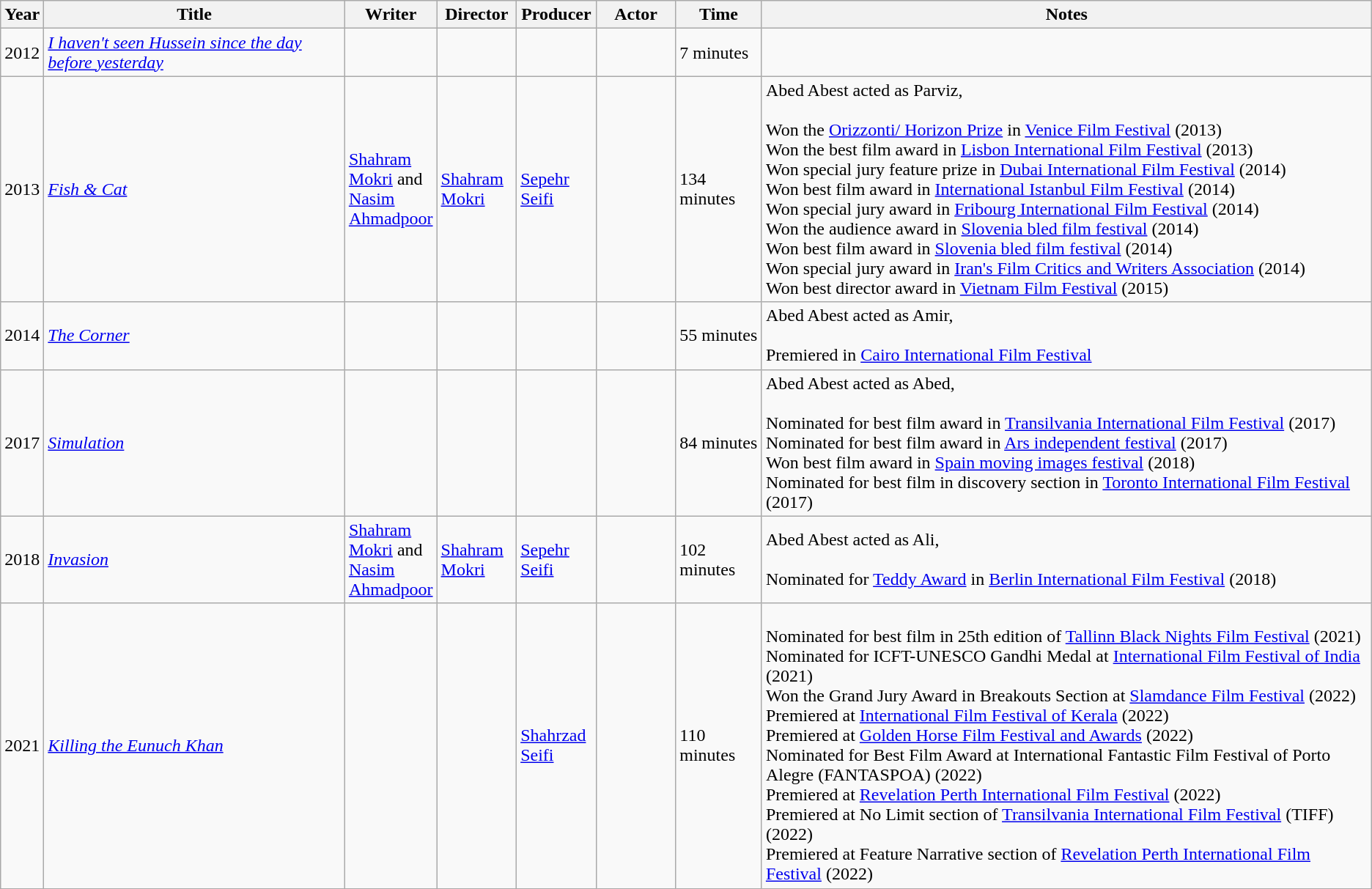<table class="wikitable">
<tr>
<th>Year</th>
<th>Title</th>
<th width=65>Writer</th>
<th width=65>Director</th>
<th width=65>Producer</th>
<th width=65>Actor</th>
<th>Time</th>
<th>Notes</th>
</tr>
<tr>
<td>2012</td>
<td><em><a href='#'>I haven't seen Hussein since the day before yesterday</a></em></td>
<td></td>
<td></td>
<td></td>
<td></td>
<td>7 minutes</td>
<td></td>
</tr>
<tr>
<td>2013</td>
<td><em><a href='#'>Fish & Cat</a></em></td>
<td><a href='#'>Shahram Mokri</a> and <a href='#'>Nasim Ahmadpoor</a></td>
<td><a href='#'>Shahram Mokri</a></td>
<td><a href='#'>Sepehr Seifi</a></td>
<td></td>
<td>134 minutes</td>
<td>Abed Abest acted as Parviz,<br><br>Won the <a href='#'>Orizzonti/ Horizon Prize</a> in <a href='#'>Venice Film Festival</a> (2013)  <br>
Won the best film award in <a href='#'>Lisbon International Film Festival</a> (2013) <br>
Won special jury feature prize in <a href='#'>Dubai International Film Festival</a> (2014)<br>
Won best film award in <a href='#'>International Istanbul Film Festival</a> (2014)  <br>
Won special jury award in <a href='#'>Fribourg International Film Festival</a> (2014) <br>
Won the audience award in <a href='#'>Slovenia bled film festival</a> (2014) <br>
Won best film award in <a href='#'>Slovenia bled film festival</a> (2014)  <br>
Won special jury award in <a href='#'>Iran's Film Critics and Writers Association</a> (2014)<br>
Won best director award in <a href='#'>Vietnam Film Festival</a> (2015) <br></td>
</tr>
<tr>
<td>2014</td>
<td><em><a href='#'>The Corner</a></em></td>
<td></td>
<td></td>
<td></td>
<td></td>
<td>55 minutes</td>
<td>Abed Abest acted as Amir,<br><br>Premiered in <a href='#'>Cairo International Film Festival</a><br></td>
</tr>
<tr>
<td>2017</td>
<td><em><a href='#'>Simulation</a></em></td>
<td></td>
<td></td>
<td></td>
<td></td>
<td>84 minutes</td>
<td>Abed Abest acted as Abed,<br><br>Nominated for best film award in <a href='#'>Transilvania International Film Festival</a> (2017)  <br>
Nominated for best film award in <a href='#'>Ars independent festival</a> (2017) <br>
Won best film award in <a href='#'>Spain moving images festival</a> (2018)  <br>
Nominated for best film in discovery section in <a href='#'>Toronto International Film Festival</a> (2017) </td>
</tr>
<tr>
<td>2018</td>
<td><em><a href='#'>Invasion</a></em></td>
<td><a href='#'>Shahram Mokri</a> and <a href='#'>Nasim Ahmadpoor</a></td>
<td><a href='#'>Shahram Mokri</a></td>
<td><a href='#'>Sepehr Seifi</a></td>
<td></td>
<td>102 minutes</td>
<td>Abed Abest acted as Ali,<br><br>Nominated for <a href='#'>Teddy Award</a> in <a href='#'>Berlin International Film Festival</a> (2018) </td>
</tr>
<tr>
<td>2021</td>
<td><em><a href='#'>Killing the Eunuch Khan</a></em></td>
<td></td>
<td></td>
<td><a href='#'>Shahrzad Seifi</a></td>
<td></td>
<td>110 minutes</td>
<td><br>Nominated for best film in 25th edition of <a href='#'>Tallinn Black Nights Film Festival</a> (2021) <br>
Nominated for ICFT-UNESCO Gandhi Medal at <a href='#'>International Film Festival of India</a> (2021)<br>Won the Grand Jury Award in Breakouts Section at <a href='#'>Slamdance Film Festival</a> (2022)<br>Premiered at <a href='#'>International Film Festival of Kerala</a> (2022)<br>Premiered at <a href='#'>Golden Horse Film Festival and Awards</a> (2022)<br>Nominated for Best Film Award at International Fantastic Film Festival of Porto Alegre (FANTASPOA) (2022)<br>Premiered at <a href='#'>Revelation Perth International Film Festival</a> (2022)<br>Premiered at No Limit section of <a href='#'>Transilvania International Film Festival</a> (TIFF) (2022)<br>Premiered at Feature Narrative section of <a href='#'>Revelation Perth International Film Festival</a> (2022)</td>
</tr>
</table>
